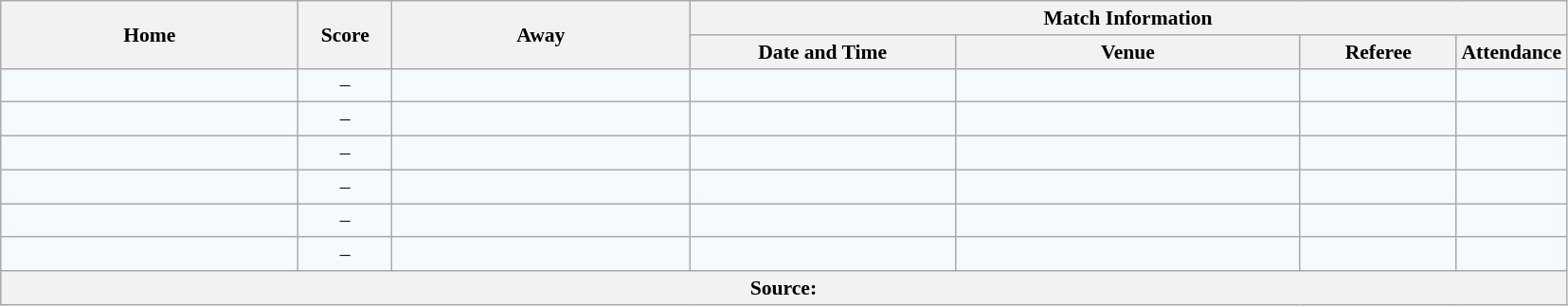<table class="wikitable" style="border-collapse:collapse; font-size:90%; text-align:center;">
<tr>
<th rowspan="2" width="19%">Home</th>
<th rowspan="2" width="6%">Score</th>
<th rowspan="2" width="19%">Away</th>
<th colspan="4">Match Information</th>
</tr>
<tr bgcolor="#CCCCCC">
<th width="17%">Date and Time</th>
<th width="22%">Venue</th>
<th width="10%">Referee</th>
<th width="7%">Attendance</th>
</tr>
<tr bgcolor="#F5FAFF">
<td></td>
<td>–</td>
<td></td>
<td></td>
<td></td>
<td></td>
<td></td>
</tr>
<tr bgcolor="#F5FAFF">
<td></td>
<td>–</td>
<td></td>
<td></td>
<td></td>
<td></td>
<td></td>
</tr>
<tr bgcolor="#F5FAFF">
<td></td>
<td>–</td>
<td></td>
<td></td>
<td></td>
<td></td>
<td></td>
</tr>
<tr bgcolor="#F5FAFF">
<td></td>
<td>–</td>
<td></td>
<td></td>
<td></td>
<td></td>
<td></td>
</tr>
<tr bgcolor="#F5FAFF">
<td></td>
<td>–</td>
<td></td>
<td></td>
<td></td>
<td></td>
<td></td>
</tr>
<tr bgcolor="#F5FAFF">
<td></td>
<td>–</td>
<td></td>
<td></td>
<td></td>
<td></td>
<td></td>
</tr>
<tr bgcolor="#C1D8FF">
<th colspan="7">Source:</th>
</tr>
</table>
